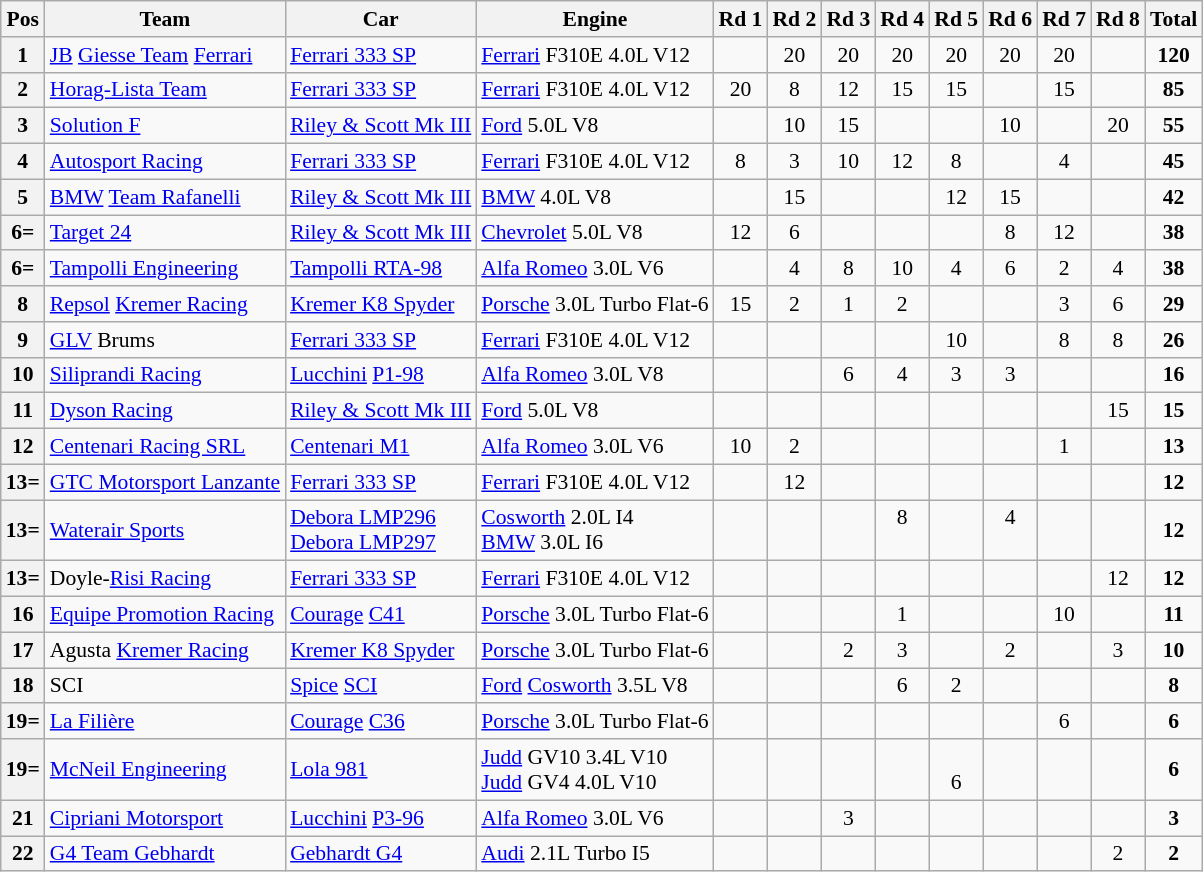<table class="wikitable" style="font-size: 90%;">
<tr>
<th>Pos</th>
<th>Team</th>
<th>Car</th>
<th>Engine</th>
<th>Rd 1</th>
<th>Rd 2</th>
<th>Rd 3</th>
<th>Rd 4</th>
<th>Rd 5</th>
<th>Rd 6</th>
<th>Rd 7</th>
<th>Rd 8</th>
<th>Total</th>
</tr>
<tr>
<th>1</th>
<td> <a href='#'>JB</a> <a href='#'>Giesse Team</a> <a href='#'>Ferrari</a></td>
<td><a href='#'>Ferrari 333 SP</a></td>
<td><a href='#'>Ferrari</a> F310E 4.0L V12</td>
<td></td>
<td align="center">20</td>
<td align="center">20</td>
<td align="center">20</td>
<td align="center">20</td>
<td align="center">20</td>
<td align="center">20</td>
<td></td>
<td align="center"><strong>120</strong></td>
</tr>
<tr>
<th>2</th>
<td> <a href='#'>Horag-Lista Team</a></td>
<td><a href='#'>Ferrari 333 SP</a></td>
<td><a href='#'>Ferrari</a> F310E 4.0L V12</td>
<td align="center">20</td>
<td align="center">8</td>
<td align="center">12</td>
<td align="center">15</td>
<td align="center">15</td>
<td></td>
<td align="center">15</td>
<td></td>
<td align="center"><strong>85</strong></td>
</tr>
<tr>
<th>3</th>
<td> <a href='#'>Solution F</a></td>
<td><a href='#'>Riley & Scott Mk III</a></td>
<td><a href='#'>Ford</a> 5.0L V8</td>
<td></td>
<td align="center">10</td>
<td align="center">15</td>
<td></td>
<td></td>
<td align="center">10</td>
<td></td>
<td align="center">20</td>
<td align="center"><strong>55</strong></td>
</tr>
<tr>
<th>4</th>
<td> <a href='#'>Autosport Racing</a></td>
<td><a href='#'>Ferrari 333 SP</a></td>
<td><a href='#'>Ferrari</a> F310E 4.0L V12</td>
<td align="center">8</td>
<td align="center">3</td>
<td align="center">10</td>
<td align="center">12</td>
<td align="center">8</td>
<td></td>
<td align="center">4</td>
<td></td>
<td align="center"><strong>45</strong></td>
</tr>
<tr>
<th>5</th>
<td> <a href='#'>BMW</a> <a href='#'>Team Rafanelli</a></td>
<td><a href='#'>Riley & Scott Mk III</a></td>
<td><a href='#'>BMW</a> 4.0L V8</td>
<td></td>
<td align="center">15</td>
<td></td>
<td></td>
<td align="center">12</td>
<td align="center">15</td>
<td></td>
<td></td>
<td align="center"><strong>42</strong></td>
</tr>
<tr>
<th>6=</th>
<td> <a href='#'>Target 24</a></td>
<td><a href='#'>Riley & Scott Mk III</a></td>
<td><a href='#'>Chevrolet</a> 5.0L V8</td>
<td align="center">12</td>
<td align="center">6</td>
<td></td>
<td></td>
<td></td>
<td align="center">8</td>
<td align="center">12</td>
<td></td>
<td align="center"><strong>38</strong></td>
</tr>
<tr>
<th>6=</th>
<td> <a href='#'>Tampolli Engineering</a></td>
<td><a href='#'>Tampolli RTA-98</a></td>
<td><a href='#'>Alfa Romeo</a> 3.0L V6</td>
<td></td>
<td align="center">4</td>
<td align="center">8</td>
<td align="center">10</td>
<td align="center">4</td>
<td align="center">6</td>
<td align="center">2</td>
<td align="center">4</td>
<td align="center"><strong>38</strong></td>
</tr>
<tr>
<th>8</th>
<td> <a href='#'>Repsol</a> <a href='#'>Kremer Racing</a></td>
<td><a href='#'>Kremer K8 Spyder</a></td>
<td><a href='#'>Porsche</a> 3.0L Turbo Flat-6</td>
<td align="center">15</td>
<td align="center">2</td>
<td align="center">1</td>
<td align="center">2</td>
<td></td>
<td></td>
<td align="center">3</td>
<td align="center">6</td>
<td align="center"><strong>29</strong></td>
</tr>
<tr>
<th>9</th>
<td> <a href='#'>GLV</a> Brums</td>
<td><a href='#'>Ferrari 333 SP</a></td>
<td><a href='#'>Ferrari</a> F310E 4.0L V12</td>
<td></td>
<td></td>
<td></td>
<td></td>
<td align="center">10</td>
<td></td>
<td align="center">8</td>
<td align="center">8</td>
<td align="center"><strong>26</strong></td>
</tr>
<tr>
<th>10</th>
<td> <a href='#'>Siliprandi Racing</a></td>
<td><a href='#'>Lucchini</a> <a href='#'>P1-98</a></td>
<td><a href='#'>Alfa Romeo</a> 3.0L V8</td>
<td></td>
<td></td>
<td align="center">6</td>
<td align="center">4</td>
<td align="center">3</td>
<td align="center">3</td>
<td></td>
<td></td>
<td align="center"><strong>16</strong></td>
</tr>
<tr>
<th>11</th>
<td> <a href='#'>Dyson Racing</a></td>
<td><a href='#'>Riley & Scott Mk III</a></td>
<td><a href='#'>Ford</a> 5.0L V8</td>
<td></td>
<td></td>
<td></td>
<td></td>
<td></td>
<td></td>
<td></td>
<td align="center">15</td>
<td align="center"><strong>15</strong></td>
</tr>
<tr>
<th>12</th>
<td> <a href='#'>Centenari Racing SRL</a></td>
<td><a href='#'>Centenari M1</a></td>
<td><a href='#'>Alfa Romeo</a> 3.0L V6</td>
<td align="center">10</td>
<td align="center">2</td>
<td></td>
<td></td>
<td></td>
<td></td>
<td align="center">1</td>
<td></td>
<td align="center"><strong>13</strong></td>
</tr>
<tr>
<th>13=</th>
<td> <a href='#'>GTC Motorsport Lanzante</a></td>
<td><a href='#'>Ferrari 333 SP</a></td>
<td><a href='#'>Ferrari</a> F310E 4.0L V12</td>
<td></td>
<td align="center">12</td>
<td></td>
<td></td>
<td></td>
<td></td>
<td></td>
<td></td>
<td align="center"><strong>12</strong></td>
</tr>
<tr>
<th>13=</th>
<td> <a href='#'>Waterair Sports</a></td>
<td><a href='#'>Debora LMP296</a><br><a href='#'>Debora LMP297</a></td>
<td><a href='#'>Cosworth</a> 2.0L I4<br><a href='#'>BMW</a> 3.0L I6</td>
<td></td>
<td></td>
<td></td>
<td align="center">8<br><br></td>
<td></td>
<td align="center">4<br><br></td>
<td></td>
<td></td>
<td align="center"><strong>12</strong></td>
</tr>
<tr>
<th>13=</th>
<td> Doyle-<a href='#'>Risi Racing</a></td>
<td><a href='#'>Ferrari 333 SP</a></td>
<td><a href='#'>Ferrari</a> F310E 4.0L V12</td>
<td></td>
<td></td>
<td></td>
<td></td>
<td></td>
<td></td>
<td></td>
<td align="center">12</td>
<td align="center"><strong>12</strong></td>
</tr>
<tr>
<th>16</th>
<td> <a href='#'>Equipe Promotion Racing</a></td>
<td><a href='#'>Courage</a> <a href='#'>C41</a></td>
<td><a href='#'>Porsche</a> 3.0L Turbo Flat-6</td>
<td></td>
<td></td>
<td></td>
<td align="center">1</td>
<td></td>
<td></td>
<td align="center">10</td>
<td></td>
<td align="center"><strong>11</strong></td>
</tr>
<tr>
<th>17</th>
<td> Agusta <a href='#'>Kremer Racing</a></td>
<td><a href='#'>Kremer K8 Spyder</a></td>
<td><a href='#'>Porsche</a> 3.0L Turbo Flat-6</td>
<td></td>
<td></td>
<td align="center">2</td>
<td align="center">3</td>
<td></td>
<td align="center">2</td>
<td></td>
<td align="center">3</td>
<td align="center"><strong>10</strong></td>
</tr>
<tr>
<th>18</th>
<td> SCI</td>
<td><a href='#'>Spice</a> <a href='#'>SCI</a></td>
<td><a href='#'>Ford</a> <a href='#'>Cosworth</a> 3.5L V8</td>
<td></td>
<td></td>
<td></td>
<td align="center">6</td>
<td align="center">2</td>
<td></td>
<td></td>
<td></td>
<td align="center"><strong>8</strong></td>
</tr>
<tr>
<th>19=</th>
<td> <a href='#'>La Filière</a></td>
<td><a href='#'>Courage</a> <a href='#'>C36</a></td>
<td><a href='#'>Porsche</a> 3.0L Turbo Flat-6</td>
<td></td>
<td></td>
<td></td>
<td></td>
<td></td>
<td></td>
<td align="center">6</td>
<td></td>
<td align="center"><strong>6</strong></td>
</tr>
<tr>
<th>19=</th>
<td> <a href='#'>McNeil Engineering</a></td>
<td><a href='#'>Lola 981</a></td>
<td><a href='#'>Judd</a> GV10 3.4L V10<br><a href='#'>Judd</a> GV4 4.0L V10</td>
<td></td>
<td></td>
<td></td>
<td></td>
<td align="center"><br>6</td>
<td></td>
<td></td>
<td></td>
<td align="center"><strong>6</strong></td>
</tr>
<tr>
<th>21</th>
<td> <a href='#'>Cipriani Motorsport</a></td>
<td><a href='#'>Lucchini</a> <a href='#'>P3-96</a></td>
<td><a href='#'>Alfa Romeo</a> 3.0L V6</td>
<td></td>
<td></td>
<td align="center">3</td>
<td></td>
<td></td>
<td></td>
<td></td>
<td></td>
<td align="center"><strong>3</strong></td>
</tr>
<tr>
<th>22</th>
<td> <a href='#'>G4 Team Gebhardt</a></td>
<td><a href='#'>Gebhardt G4</a></td>
<td><a href='#'>Audi</a> 2.1L Turbo I5</td>
<td></td>
<td></td>
<td></td>
<td></td>
<td></td>
<td></td>
<td></td>
<td align="center">2</td>
<td align="center"><strong>2</strong></td>
</tr>
</table>
